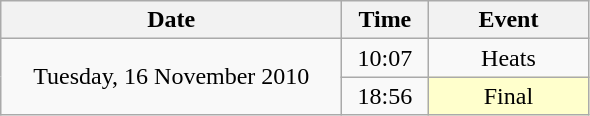<table class = "wikitable" style="text-align:center;">
<tr>
<th width=220>Date</th>
<th width=50>Time</th>
<th width=100>Event</th>
</tr>
<tr>
<td rowspan=2>Tuesday, 16 November 2010</td>
<td>10:07</td>
<td>Heats</td>
</tr>
<tr>
<td>18:56</td>
<td bgcolor=ffffcc>Final</td>
</tr>
</table>
